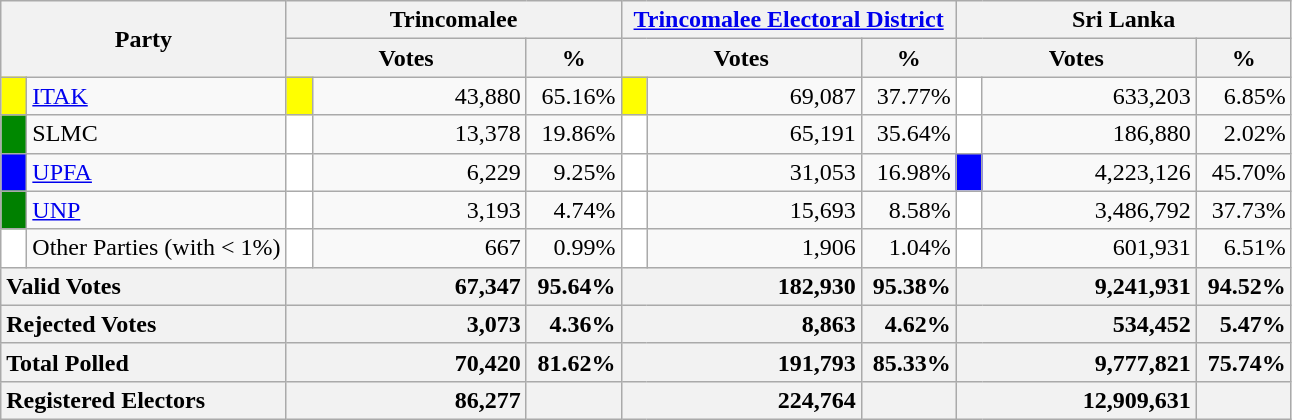<table class="wikitable">
<tr>
<th colspan="2" width="144px"rowspan="2">Party</th>
<th colspan="3" width="216px">Trincomalee</th>
<th colspan="3" width="216px"><a href='#'>Trincomalee Electoral District</a></th>
<th colspan="3" width="216px">Sri Lanka</th>
</tr>
<tr>
<th colspan="2" width="144px">Votes</th>
<th>%</th>
<th colspan="2" width="144px">Votes</th>
<th>%</th>
<th colspan="2" width="144px">Votes</th>
<th>%</th>
</tr>
<tr>
<td style="background-color:yellow;" width="10px"></td>
<td style="text-align:left;"><a href='#'>ITAK</a></td>
<td style="background-color:yellow;" width="10px"></td>
<td style="text-align:right;">43,880</td>
<td style="text-align:right;">65.16%</td>
<td style="background-color:yellow;" width="10px"></td>
<td style="text-align:right;">69,087</td>
<td style="text-align:right;">37.77%</td>
<td style="background-color:white;" width="10px"></td>
<td style="text-align:right;">633,203</td>
<td style="text-align:right;">6.85%</td>
</tr>
<tr>
<td style="background-color:#008800;" width="10px"></td>
<td style="text-align:left;">SLMC</td>
<td style="background-color:white;" width="10px"></td>
<td style="text-align:right;">13,378</td>
<td style="text-align:right;">19.86%</td>
<td style="background-color:white;" width="10px"></td>
<td style="text-align:right;">65,191</td>
<td style="text-align:right;">35.64%</td>
<td style="background-color:white;" width="10px"></td>
<td style="text-align:right;">186,880</td>
<td style="text-align:right;">2.02%</td>
</tr>
<tr>
<td style="background-color:blue;" width="10px"></td>
<td style="text-align:left;"><a href='#'>UPFA</a></td>
<td style="background-color:white;" width="10px"></td>
<td style="text-align:right;">6,229</td>
<td style="text-align:right;">9.25%</td>
<td style="background-color:white;" width="10px"></td>
<td style="text-align:right;">31,053</td>
<td style="text-align:right;">16.98%</td>
<td style="background-color:blue;" width="10px"></td>
<td style="text-align:right;">4,223,126</td>
<td style="text-align:right;">45.70%</td>
</tr>
<tr>
<td style="background-color:green;" width="10px"></td>
<td style="text-align:left;"><a href='#'>UNP</a></td>
<td style="background-color:white;" width="10px"></td>
<td style="text-align:right;">3,193</td>
<td style="text-align:right;">4.74%</td>
<td style="background-color:white;" width="10px"></td>
<td style="text-align:right;">15,693</td>
<td style="text-align:right;">8.58%</td>
<td style="background-color:white;" width="10px"></td>
<td style="text-align:right;">3,486,792</td>
<td style="text-align:right;">37.73%</td>
</tr>
<tr>
<td style="background-color:white;" width="10px"></td>
<td style="text-align:left;">Other Parties (with < 1%)</td>
<td style="background-color:white;" width="10px"></td>
<td style="text-align:right;">667</td>
<td style="text-align:right;">0.99%</td>
<td style="background-color:white;" width="10px"></td>
<td style="text-align:right;">1,906</td>
<td style="text-align:right;">1.04%</td>
<td style="background-color:white;" width="10px"></td>
<td style="text-align:right;">601,931</td>
<td style="text-align:right;">6.51%</td>
</tr>
<tr>
<th colspan="2" width="144px"style="text-align:left;">Valid Votes</th>
<th style="text-align:right;"colspan="2" width="144px">67,347</th>
<th style="text-align:right;">95.64%</th>
<th style="text-align:right;"colspan="2" width="144px">182,930</th>
<th style="text-align:right;">95.38%</th>
<th style="text-align:right;"colspan="2" width="144px">9,241,931</th>
<th style="text-align:right;">94.52%</th>
</tr>
<tr>
<th colspan="2" width="144px"style="text-align:left;">Rejected Votes</th>
<th style="text-align:right;"colspan="2" width="144px">3,073</th>
<th style="text-align:right;">4.36%</th>
<th style="text-align:right;"colspan="2" width="144px">8,863</th>
<th style="text-align:right;">4.62%</th>
<th style="text-align:right;"colspan="2" width="144px">534,452</th>
<th style="text-align:right;">5.47%</th>
</tr>
<tr>
<th colspan="2" width="144px"style="text-align:left;">Total Polled</th>
<th style="text-align:right;"colspan="2" width="144px">70,420</th>
<th style="text-align:right;">81.62%</th>
<th style="text-align:right;"colspan="2" width="144px">191,793</th>
<th style="text-align:right;">85.33%</th>
<th style="text-align:right;"colspan="2" width="144px">9,777,821</th>
<th style="text-align:right;">75.74%</th>
</tr>
<tr>
<th colspan="2" width="144px"style="text-align:left;">Registered Electors</th>
<th style="text-align:right;"colspan="2" width="144px">86,277</th>
<th></th>
<th style="text-align:right;"colspan="2" width="144px">224,764</th>
<th></th>
<th style="text-align:right;"colspan="2" width="144px">12,909,631</th>
<th></th>
</tr>
</table>
